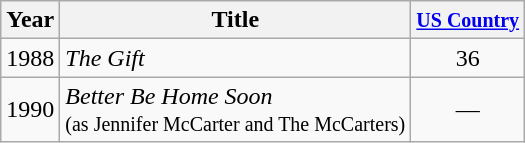<table class="wikitable">
<tr>
<th>Year</th>
<th>Title</th>
<th><small><a href='#'>US Country</a></small></th>
</tr>
<tr>
<td>1988</td>
<td><em>The Gift</em></td>
<td align="center">36</td>
</tr>
<tr>
<td>1990</td>
<td><em>Better Be Home Soon</em><br><small>(as Jennifer McCarter and The McCarters)</small></td>
<td align="center">—</td>
</tr>
</table>
